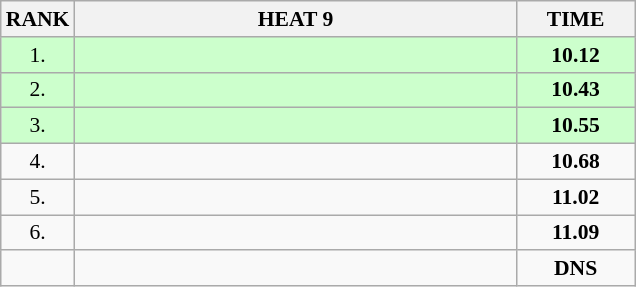<table class="wikitable" style="border-collapse: collapse; font-size: 90%;">
<tr>
<th>RANK</th>
<th style="width: 20em">HEAT 9</th>
<th style="width: 5em">TIME</th>
</tr>
<tr style="background:#ccffcc;">
<td align="center">1.</td>
<td></td>
<td align="center"><strong>10.12</strong></td>
</tr>
<tr style="background:#ccffcc;">
<td align="center">2.</td>
<td></td>
<td align="center"><strong>10.43</strong></td>
</tr>
<tr style="background:#ccffcc;">
<td align="center">3.</td>
<td></td>
<td align="center"><strong>10.55</strong></td>
</tr>
<tr>
<td align="center">4.</td>
<td></td>
<td align="center"><strong>10.68</strong></td>
</tr>
<tr>
<td align="center">5.</td>
<td></td>
<td align="center"><strong>11.02</strong></td>
</tr>
<tr>
<td align="center">6.</td>
<td></td>
<td align="center"><strong>11.09</strong></td>
</tr>
<tr>
<td align="center"></td>
<td></td>
<td align="center"><strong>DNS</strong></td>
</tr>
</table>
